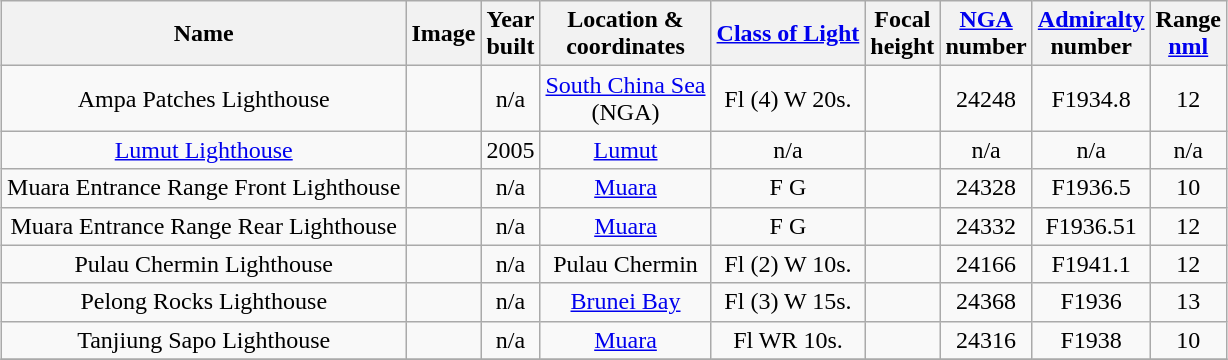<table class="wikitable sortable" style="margin:auto;text-align:center">
<tr>
<th>Name</th>
<th>Image</th>
<th>Year<br>built</th>
<th>Location &<br> coordinates</th>
<th><a href='#'>Class of Light</a><br></th>
<th>Focal<br>height<br></th>
<th><a href='#'>NGA</a><br>number<br></th>
<th><a href='#'>Admiralty</a><br>number<br></th>
<th>Range<br><a href='#'>nml</a><br></th>
</tr>
<tr>
<td>Ampa Patches Lighthouse</td>
<td> </td>
<td>n/a</td>
<td><a href='#'>South China Sea</a><br>   (NGA)</td>
<td>Fl (4) W 20s.</td>
<td></td>
<td>24248</td>
<td>F1934.8</td>
<td>12</td>
</tr>
<tr>
<td><a href='#'>Lumut Lighthouse</a></td>
<td></td>
<td>2005</td>
<td><a href='#'>Lumut</a><br> </td>
<td>n/a</td>
<td></td>
<td>n/a</td>
<td>n/a</td>
<td>n/a</td>
</tr>
<tr>
<td>Muara Entrance Range Front Lighthouse</td>
<td></td>
<td>n/a</td>
<td><a href='#'>Muara</a><br> </td>
<td>F G</td>
<td></td>
<td>24328</td>
<td>F1936.5</td>
<td>10</td>
</tr>
<tr>
<td>Muara Entrance Range Rear Lighthouse</td>
<td></td>
<td>n/a</td>
<td><a href='#'>Muara</a><br> </td>
<td>F G</td>
<td></td>
<td>24332</td>
<td>F1936.51</td>
<td>12</td>
</tr>
<tr>
<td>Pulau Chermin Lighthouse</td>
<td></td>
<td>n/a</td>
<td>Pulau Chermin<br> </td>
<td>Fl (2) W 10s.</td>
<td></td>
<td>24166</td>
<td>F1941.1</td>
<td>12</td>
</tr>
<tr>
<td>Pelong Rocks Lighthouse</td>
<td> </td>
<td>n/a</td>
<td><a href='#'>Brunei Bay</a><br> </td>
<td>Fl (3) W 15s.</td>
<td></td>
<td>24368</td>
<td>F1936</td>
<td>13</td>
</tr>
<tr>
<td>Tanjiung Sapo Lighthouse</td>
<td></td>
<td>n/a</td>
<td><a href='#'>Muara</a><br> </td>
<td>Fl WR 10s.</td>
<td></td>
<td>24316</td>
<td>F1938</td>
<td>10</td>
</tr>
<tr>
</tr>
</table>
